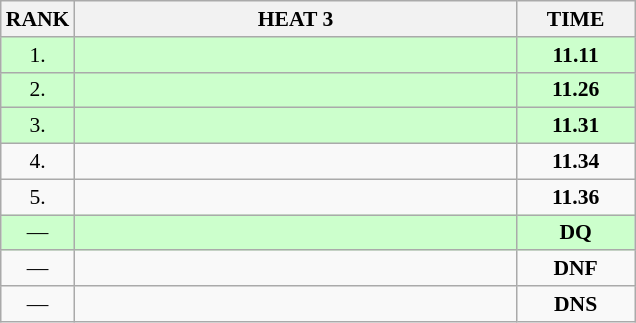<table class="wikitable" style="border-collapse: collapse; font-size: 90%;">
<tr>
<th>RANK</th>
<th style="width: 20em">HEAT 3</th>
<th style="width: 5em">TIME</th>
</tr>
<tr style="background:#ccffcc;">
<td align="center">1.</td>
<td></td>
<td align="center"><strong>11.11</strong></td>
</tr>
<tr style="background:#ccffcc;">
<td align="center">2.</td>
<td></td>
<td align="center"><strong>11.26</strong></td>
</tr>
<tr style="background:#ccffcc;">
<td align="center">3.</td>
<td></td>
<td align="center"><strong>11.31</strong></td>
</tr>
<tr>
<td align="center">4.</td>
<td></td>
<td align="center"><strong>11.34</strong></td>
</tr>
<tr>
<td align="center">5.</td>
<td></td>
<td align="center"><strong>11.36</strong></td>
</tr>
<tr style="background:#ccffcc;">
<td align="center">—</td>
<td></td>
<td align="center"><strong>DQ</strong></td>
</tr>
<tr>
<td align="center">—</td>
<td></td>
<td align="center"><strong>DNF</strong></td>
</tr>
<tr>
<td align="center">—</td>
<td></td>
<td align="center"><strong>DNS</strong></td>
</tr>
</table>
